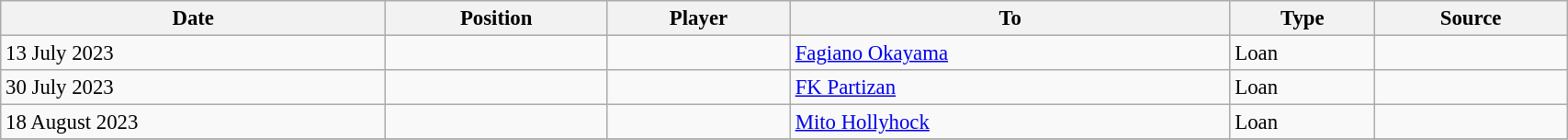<table class="wikitable sortable" style="width:90%; text-align:center; font-size:95%; text-align:left;">
<tr>
<th>Date</th>
<th>Position</th>
<th>Player</th>
<th>To</th>
<th>Type</th>
<th>Source</th>
</tr>
<tr>
<td>13 July 2023</td>
<td></td>
<td></td>
<td> <a href='#'>Fagiano Okayama</a></td>
<td>Loan</td>
<td></td>
</tr>
<tr>
<td>30 July 2023</td>
<td></td>
<td></td>
<td> <a href='#'>FK Partizan</a></td>
<td>Loan</td>
<td></td>
</tr>
<tr>
<td>18 August 2023</td>
<td></td>
<td></td>
<td> <a href='#'>Mito Hollyhock</a></td>
<td>Loan</td>
<td></td>
</tr>
<tr>
</tr>
</table>
